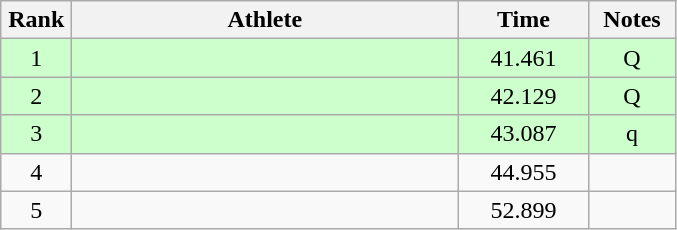<table class=wikitable style="text-align:center">
<tr>
<th width=40>Rank</th>
<th width=250>Athlete</th>
<th width=80>Time</th>
<th width=50>Notes</th>
</tr>
<tr bgcolor=ccffcc>
<td>1</td>
<td align=left></td>
<td>41.461</td>
<td>Q</td>
</tr>
<tr bgcolor=ccffcc>
<td>2</td>
<td align=left></td>
<td>42.129</td>
<td>Q</td>
</tr>
<tr bgcolor=ccffcc>
<td>3</td>
<td align=left></td>
<td>43.087</td>
<td>q</td>
</tr>
<tr>
<td>4</td>
<td align=left></td>
<td>44.955</td>
<td></td>
</tr>
<tr>
<td>5</td>
<td align=left></td>
<td>52.899</td>
<td></td>
</tr>
</table>
